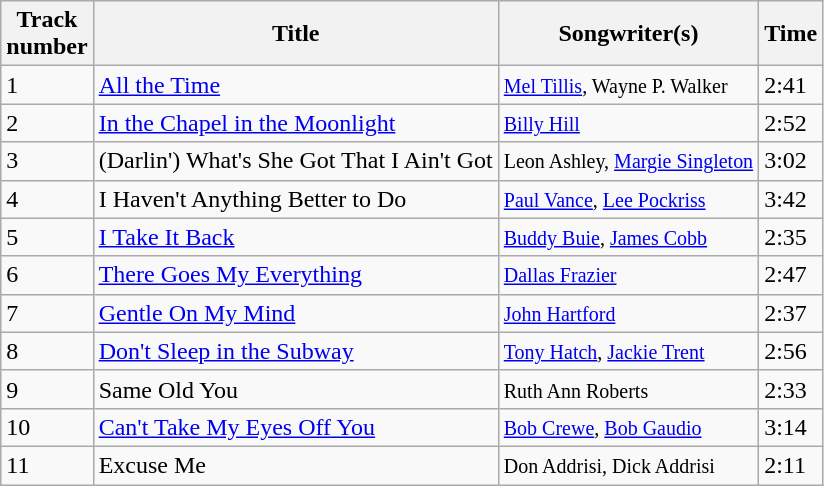<table class="wikitable">
<tr>
<th style="width: 10px;">Track<br>number</th>
<th>Title</th>
<th>Songwriter(s)</th>
<th>Time</th>
</tr>
<tr>
<td>1</td>
<td><a href='#'>All the Time</a></td>
<td><small><a href='#'>Mel Tillis</a>, Wayne P. Walker</small></td>
<td>2:41</td>
</tr>
<tr>
<td>2</td>
<td><a href='#'>In the Chapel in the Moonlight</a></td>
<td><small><a href='#'>Billy Hill</a></small></td>
<td>2:52</td>
</tr>
<tr>
<td>3</td>
<td>(Darlin') What's She Got That I Ain't Got</td>
<td><small>Leon Ashley, <a href='#'>Margie Singleton</a></small></td>
<td>3:02</td>
</tr>
<tr>
<td>4</td>
<td>I Haven't Anything Better to Do</td>
<td><small><a href='#'>Paul Vance</a>, <a href='#'>Lee Pockriss</a></small></td>
<td>3:42</td>
</tr>
<tr>
<td>5</td>
<td><a href='#'>I Take It Back</a></td>
<td><small><a href='#'>Buddy Buie</a>, <a href='#'>James Cobb</a></small></td>
<td>2:35</td>
</tr>
<tr>
<td>6</td>
<td><a href='#'>There Goes My Everything</a></td>
<td><small><a href='#'>Dallas Frazier</a></small></td>
<td>2:47</td>
</tr>
<tr>
<td>7</td>
<td><a href='#'>Gentle On My Mind</a></td>
<td><small><a href='#'>John Hartford</a></small></td>
<td>2:37</td>
</tr>
<tr>
<td>8</td>
<td><a href='#'>Don't Sleep in the Subway</a></td>
<td><small><a href='#'>Tony Hatch</a>, <a href='#'>Jackie Trent</a></small></td>
<td>2:56</td>
</tr>
<tr>
<td>9</td>
<td>Same Old You</td>
<td><small>Ruth Ann Roberts</small></td>
<td>2:33</td>
</tr>
<tr>
<td>10</td>
<td><a href='#'>Can't Take My Eyes Off You</a></td>
<td><small><a href='#'>Bob Crewe</a>, <a href='#'>Bob Gaudio</a></small></td>
<td>3:14</td>
</tr>
<tr>
<td>11</td>
<td>Excuse Me</td>
<td><small>Don Addrisi, Dick Addrisi</small></td>
<td>2:11</td>
</tr>
</table>
